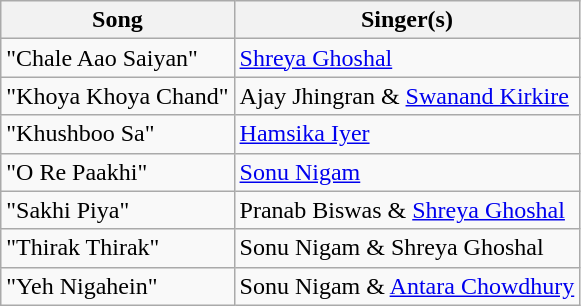<table class="wikitable sortable plainrowheaders">
<tr>
<th scope="col">Song</th>
<th scope="col">Singer(s)</th>
</tr>
<tr>
<td>"Chale Aao Saiyan"</td>
<td><a href='#'>Shreya Ghoshal</a></td>
</tr>
<tr>
<td>"Khoya Khoya Chand"</td>
<td>Ajay Jhingran & <a href='#'>Swanand Kirkire</a></td>
</tr>
<tr>
<td>"Khushboo Sa"</td>
<td><a href='#'>Hamsika Iyer</a></td>
</tr>
<tr>
<td>"O Re Paakhi"</td>
<td><a href='#'>Sonu Nigam</a></td>
</tr>
<tr>
<td>"Sakhi Piya"</td>
<td>Pranab Biswas & <a href='#'>Shreya Ghoshal</a></td>
</tr>
<tr>
<td>"Thirak Thirak"</td>
<td>Sonu Nigam & Shreya Ghoshal</td>
</tr>
<tr>
<td>"Yeh Nigahein"</td>
<td>Sonu Nigam & <a href='#'>Antara Chowdhury</a></td>
</tr>
</table>
